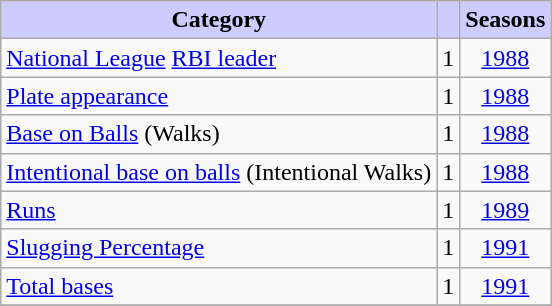<table class="wikitable">
<tr>
<th style="background:#ccf;">Category</th>
<th style="background:#ccf;"></th>
<th style="background:#ccf;">Seasons</th>
</tr>
<tr>
<td><a href='#'>National League</a> <a href='#'>RBI leader</a></td>
<td style="text-align:center;">1</td>
<td style="text-align:center;"><a href='#'>1988</a></td>
</tr>
<tr>
<td><a href='#'>Plate appearance</a></td>
<td style="text-align:center;">1</td>
<td style="text-align:center;"><a href='#'>1988</a></td>
</tr>
<tr>
<td><a href='#'>Base on Balls</a> (Walks)</td>
<td style="text-align:center;">1</td>
<td style="text-align:center;"><a href='#'>1988</a></td>
</tr>
<tr>
<td><a href='#'>Intentional base on balls</a> (Intentional Walks)</td>
<td style="text-align:center;">1</td>
<td style="text-align:center;"><a href='#'>1988</a></td>
</tr>
<tr>
<td><a href='#'>Runs</a></td>
<td style="text-align:center;">1</td>
<td style="text-align:center;"><a href='#'>1989</a></td>
</tr>
<tr>
<td><a href='#'>Slugging Percentage</a></td>
<td style="text-align:center;">1</td>
<td style="text-align:center;"><a href='#'>1991</a></td>
</tr>
<tr>
<td><a href='#'>Total bases</a></td>
<td style="text-align:center;">1</td>
<td style="text-align:center;"><a href='#'>1991</a></td>
</tr>
<tr>
</tr>
</table>
